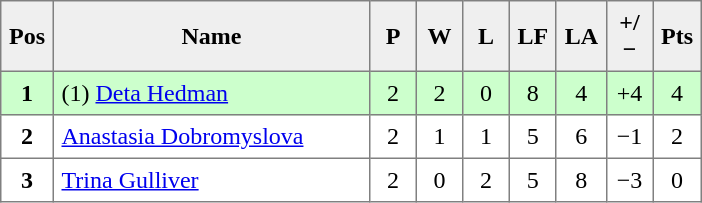<table style=border-collapse:collapse border=1 cellspacing=0 cellpadding=5>
<tr align=center bgcolor=#efefef>
<th width=20>Pos</th>
<th width=200>Name</th>
<th width=20>P</th>
<th width=20>W</th>
<th width=20>L</th>
<th width=20>LF</th>
<th width=20>LA</th>
<th width=20>+/−</th>
<th width=20>Pts</th>
</tr>
<tr align=center style="background: #ccffcc;">
<td><strong>1</strong></td>
<td align="left"> (1) <a href='#'>Deta Hedman</a></td>
<td>2</td>
<td>2</td>
<td>0</td>
<td>8</td>
<td>4</td>
<td>+4</td>
<td>4</td>
</tr>
<tr align=center>
<td><strong>2</strong></td>
<td align="left"> <a href='#'>Anastasia Dobromyslova</a></td>
<td>2</td>
<td>1</td>
<td>1</td>
<td>5</td>
<td>6</td>
<td>−1</td>
<td>2</td>
</tr>
<tr align=center>
<td><strong>3</strong></td>
<td align="left"> <a href='#'>Trina Gulliver</a></td>
<td>2</td>
<td>0</td>
<td>2</td>
<td>5</td>
<td>8</td>
<td>−3</td>
<td>0</td>
</tr>
</table>
